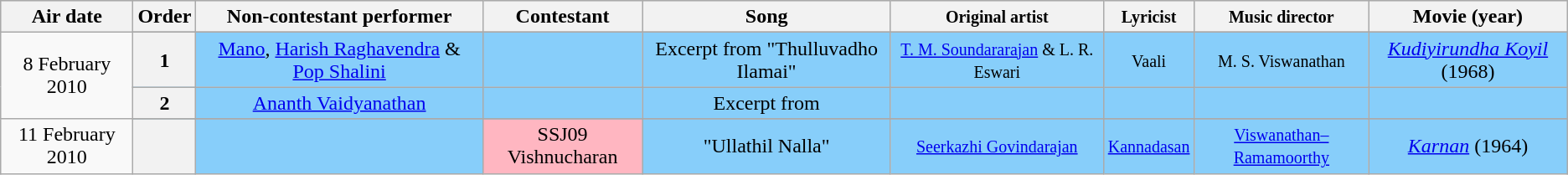<table class="wikitable sortable" style="text-align: center; width: auto;">
<tr style="background:lightgrey; text-align:center;">
<th>Air date</th>
<th>Order</th>
<th>Non-contestant performer</th>
<th>Contestant</th>
<th>Song</th>
<th><small>Original artist</small></th>
<th><small>Lyricist</small></th>
<th><small>Music director</small></th>
<th>Movie (year)</th>
</tr>
<tr>
<td rowspan=3>8 February 2010</td>
</tr>
<tr style="background:lightskyblue">
<th scope="row">1</th>
<td><a href='#'>Mano</a>, <a href='#'>Harish Raghavendra</a> & <a href='#'>Pop Shalini</a></td>
<td></td>
<td>Excerpt from "Thulluvadho Ilamai"</td>
<td><small><a href='#'>T. M. Soundararajan</a> & L. R. Eswari</small></td>
<td><small>Vaali</small></td>
<td><small>M. S. Viswanathan</small></td>
<td><em><a href='#'>Kudiyirundha Koyil</a></em> (1968)</td>
</tr>
<tr style="background:lightskyblue">
<th scope="row">2</th>
<td><a href='#'>Ananth Vaidyanathan</a></td>
<td></td>
<td>Excerpt from</td>
<td></td>
<td></td>
<td></td>
<td></td>
</tr>
<tr>
<td rowspan=2>11 February 2010</td>
</tr>
<tr style="background:lightskyblue">
<th scope="row"></th>
<td></td>
<td style="background:lightpink">SSJ09 Vishnucharan</td>
<td>"Ullathil Nalla"</td>
<td><small><a href='#'>Seerkazhi Govindarajan</a></small></td>
<td><small><a href='#'>Kannadasan</a></small></td>
<td><small><a href='#'>Viswanathan–Ramamoorthy</a></small></td>
<td><em><a href='#'>Karnan</a></em> (1964)</td>
</tr>
</table>
